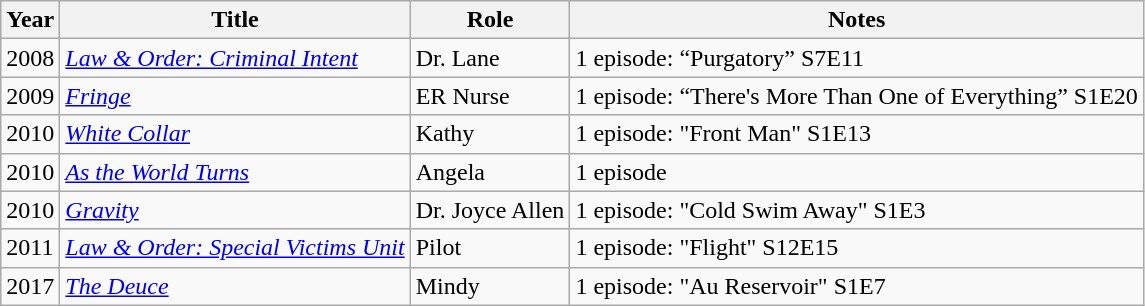<table class="wikitable sortable">
<tr>
<th>Year</th>
<th>Title</th>
<th>Role</th>
<th class="unsortable">Notes</th>
</tr>
<tr>
<td>2008</td>
<td><em><a href='#'>Law & Order: Criminal Intent</a></em></td>
<td>Dr. Lane</td>
<td>1 episode: “Purgatory” S7E11</td>
</tr>
<tr>
<td>2009</td>
<td><em><a href='#'>Fringe</a></em></td>
<td>ER Nurse</td>
<td>1 episode: “There's More Than One of Everything” S1E20</td>
</tr>
<tr>
<td>2010</td>
<td><em><a href='#'>White Collar</a></em></td>
<td>Kathy</td>
<td>1 episode: "Front Man" S1E13</td>
</tr>
<tr>
<td>2010</td>
<td><em><a href='#'>As the World Turns</a></em></td>
<td>Angela</td>
<td>1 episode</td>
</tr>
<tr>
<td>2010</td>
<td><em><a href='#'>Gravity</a></em></td>
<td>Dr. Joyce Allen</td>
<td>1 episode: "Cold Swim Away" S1E3</td>
</tr>
<tr>
<td>2011</td>
<td><em><a href='#'>Law & Order: Special Victims Unit</a></em></td>
<td>Pilot</td>
<td>1 episode: "Flight" S12E15</td>
</tr>
<tr>
<td>2017</td>
<td><em><a href='#'>The Deuce</a></em></td>
<td>Mindy</td>
<td>1 episode: "Au Reservoir" S1E7</td>
</tr>
</table>
